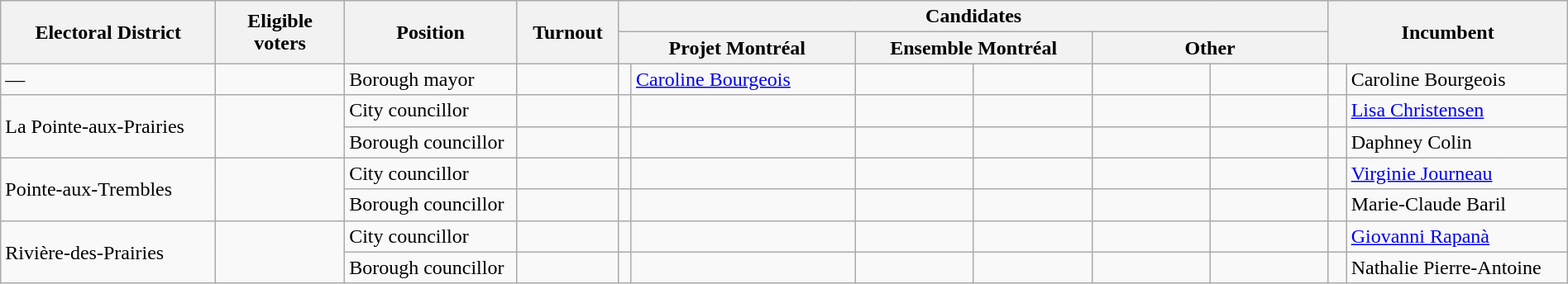<table class="wikitable" width="100%">
<tr>
<th width=10% rowspan=2>Electoral District</th>
<th width=6% rowspan=2>Eligible voters</th>
<th width=8% rowspan=2>Position</th>
<th width=4% rowspan=2>Turnout</th>
<th colspan=6>Candidates</th>
<th width=11% colspan=2 rowspan=2>Incumbent</th>
</tr>
<tr>
<th width=11% colspan=2 ><span>Projet Montréal</span></th>
<th width=11% colspan=2 ><span>Ensemble Montréal</span></th>
<th width=11% colspan=2 >Other</th>
</tr>
<tr>
<td>—</td>
<td></td>
<td>Borough mayor</td>
<td></td>
<td></td>
<td><a href='#'>Caroline Bourgeois</a></td>
<td></td>
<td></td>
<td></td>
<td></td>
<td> </td>
<td>Caroline Bourgeois</td>
</tr>
<tr>
<td rowspan=2>La Pointe-aux-Prairies</td>
<td rowspan=2></td>
<td>City councillor</td>
<td></td>
<td></td>
<td></td>
<td></td>
<td></td>
<td></td>
<td></td>
<td> </td>
<td><a href='#'>Lisa Christensen</a></td>
</tr>
<tr>
<td>Borough councillor</td>
<td></td>
<td></td>
<td></td>
<td></td>
<td></td>
<td></td>
<td></td>
<td> </td>
<td>Daphney Colin</td>
</tr>
<tr>
<td rowspan=2>Pointe-aux-Trembles</td>
<td rowspan=2></td>
<td>City councillor</td>
<td></td>
<td></td>
<td></td>
<td></td>
<td></td>
<td></td>
<td></td>
<td> </td>
<td><a href='#'>Virginie Journeau</a></td>
</tr>
<tr>
<td>Borough councillor</td>
<td></td>
<td></td>
<td></td>
<td></td>
<td></td>
<td></td>
<td></td>
<td> </td>
<td>Marie-Claude Baril</td>
</tr>
<tr>
<td rowspan=2>Rivière-des-Prairies</td>
<td rowspan=2></td>
<td>City councillor</td>
<td></td>
<td></td>
<td></td>
<td></td>
<td></td>
<td></td>
<td></td>
<td> </td>
<td><a href='#'>Giovanni Rapanà</a></td>
</tr>
<tr>
<td>Borough councillor</td>
<td></td>
<td></td>
<td></td>
<td></td>
<td></td>
<td></td>
<td></td>
<td> </td>
<td>Nathalie Pierre-Antoine</td>
</tr>
</table>
